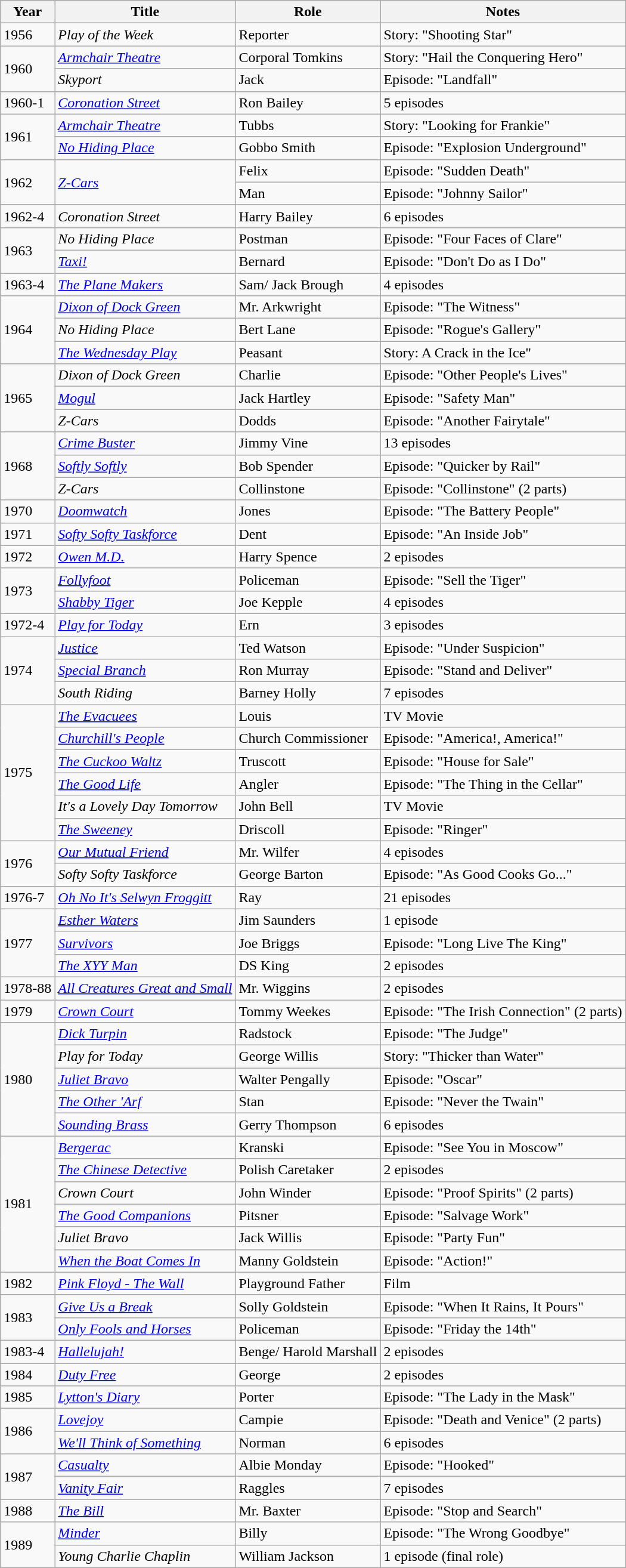<table class="wikitable">
<tr>
<th>Year</th>
<th>Title</th>
<th>Role</th>
<th>Notes</th>
</tr>
<tr>
<td>1956</td>
<td><em>Play of the Week</em></td>
<td>Reporter</td>
<td>Story: "Shooting Star"</td>
</tr>
<tr>
<td rowspan="2">1960</td>
<td><a href='#'><em>Armchair Theatre</em></a></td>
<td>Corporal Tomkins</td>
<td>Story: "Hail the Conquering Hero"</td>
</tr>
<tr>
<td><em>Skyport</em></td>
<td>Jack</td>
<td>Episode: "Landfall"</td>
</tr>
<tr>
<td>1960-1</td>
<td><em><a href='#'>Coronation Street</a></em></td>
<td>Ron Bailey</td>
<td>5 episodes</td>
</tr>
<tr>
<td rowspan="2">1961</td>
<td><em><a href='#'>Armchair Theatre</a></em></td>
<td>Tubbs</td>
<td>Story: "Looking for Frankie"</td>
</tr>
<tr>
<td><em><a href='#'>No Hiding Place</a></em></td>
<td>Gobbo Smith</td>
<td>Episode: "Explosion Underground"</td>
</tr>
<tr>
<td rowspan="2">1962</td>
<td rowspan="2"><em><a href='#'>Z-Cars</a></em></td>
<td>Felix</td>
<td>Episode: "Sudden Death"</td>
</tr>
<tr>
<td>Man</td>
<td>Episode: "Johnny Sailor"</td>
</tr>
<tr>
<td>1962-4</td>
<td><em>Coronation Street</em></td>
<td>Harry Bailey</td>
<td>6 episodes</td>
</tr>
<tr>
<td rowspan="2">1963</td>
<td><em>No Hiding Place</em></td>
<td>Postman</td>
<td>Episode: "Four Faces of Clare"</td>
</tr>
<tr>
<td><em><a href='#'>Taxi!</a></em></td>
<td>Bernard</td>
<td>Episode: "Don't Do as I Do"</td>
</tr>
<tr>
<td>1963-4</td>
<td><em><a href='#'>The Plane Makers</a></em></td>
<td>Sam/ Jack Brough</td>
<td>4 episodes</td>
</tr>
<tr>
<td rowspan="3">1964</td>
<td><em><a href='#'>Dixon of Dock Green</a></em></td>
<td>Mr. Arkwright</td>
<td>Episode: "The Witness"</td>
</tr>
<tr>
<td><em>No Hiding Place</em></td>
<td>Bert Lane</td>
<td>Episode: "Rogue's Gallery"</td>
</tr>
<tr>
<td><em><a href='#'>The Wednesday Play</a></em></td>
<td>Peasant</td>
<td>Story: A Crack in the Ice"</td>
</tr>
<tr>
<td rowspan="3">1965</td>
<td><em>Dixon of Dock Green</em></td>
<td>Charlie</td>
<td>Episode: "Other People's Lives"</td>
</tr>
<tr>
<td><em><a href='#'>Mogul</a></em></td>
<td>Jack Hartley</td>
<td>Episode: "Safety Man"</td>
</tr>
<tr>
<td><em>Z-Cars</em></td>
<td>Dodds</td>
<td>Episode: "Another Fairytale"</td>
</tr>
<tr>
<td rowspan="3">1968</td>
<td><em><a href='#'>Crime Buster</a></em></td>
<td>Jimmy Vine</td>
<td>13 episodes</td>
</tr>
<tr>
<td><em><a href='#'>Softly Softly</a></em></td>
<td>Bob Spender</td>
<td>Episode: "Quicker by Rail"</td>
</tr>
<tr>
<td><em>Z-Cars</em></td>
<td>Collinstone</td>
<td>Episode: "Collinstone" (2 parts)</td>
</tr>
<tr>
<td>1970</td>
<td><em><a href='#'>Doomwatch</a></em></td>
<td>Jones</td>
<td>Episode: "The Battery People"</td>
</tr>
<tr>
<td>1971</td>
<td><em><a href='#'>Softy Softy Taskforce</a></em></td>
<td>Dent</td>
<td>Episode: "An Inside Job"</td>
</tr>
<tr>
<td>1972</td>
<td><em><a href='#'>Owen M.D.</a></em></td>
<td>Harry Spence</td>
<td>2 episodes</td>
</tr>
<tr>
<td rowspan="2">1973</td>
<td><em><a href='#'>Follyfoot</a></em></td>
<td>Policeman</td>
<td>Episode: "Sell the Tiger"</td>
</tr>
<tr>
<td><em><a href='#'>Shabby Tiger</a></em></td>
<td>Joe Kepple</td>
<td>4 episodes</td>
</tr>
<tr>
<td>1972-4</td>
<td><em><a href='#'>Play for Today</a></em></td>
<td>Ern</td>
<td>3 episodes</td>
</tr>
<tr>
<td rowspan="3">1974</td>
<td><em><a href='#'>Justice</a></em></td>
<td>Ted Watson</td>
<td>Episode: "Under Suspicion"</td>
</tr>
<tr>
<td><em><a href='#'>Special Branch</a></em></td>
<td>Ron Murray</td>
<td>Episode: "Stand and Deliver"</td>
</tr>
<tr>
<td><em>South Riding</em></td>
<td>Barney Holly</td>
<td>7 episodes</td>
</tr>
<tr>
<td rowspan="6">1975</td>
<td><em><a href='#'>The Evacuees</a></em></td>
<td>Louis</td>
<td>TV Movie</td>
</tr>
<tr>
<td><em><a href='#'>Churchill's People</a></em></td>
<td>Church Commissioner</td>
<td>Episode: "America!, America!"</td>
</tr>
<tr>
<td><em><a href='#'>The Cuckoo Waltz</a></em></td>
<td>Truscott</td>
<td>Episode: "House for Sale"</td>
</tr>
<tr>
<td><em><a href='#'>The Good Life</a></em></td>
<td>Angler</td>
<td>Episode: "The Thing in the Cellar"</td>
</tr>
<tr>
<td><em>It's a Lovely Day Tomorrow</em></td>
<td>John Bell</td>
<td>TV Movie</td>
</tr>
<tr>
<td><em><a href='#'>The Sweeney</a></em></td>
<td>Driscoll</td>
<td>Episode: "Ringer"</td>
</tr>
<tr>
<td rowspan="2">1976</td>
<td><em><a href='#'>Our Mutual Friend</a></em></td>
<td>Mr. Wilfer</td>
<td>4 episodes</td>
</tr>
<tr>
<td><em>Softy Softy Taskforce</em></td>
<td>George Barton</td>
<td>Episode: "As Good Cooks Go..."</td>
</tr>
<tr>
<td>1976-7</td>
<td><a href='#'><em>Oh No It's Selwyn Froggitt</em></a></td>
<td>Ray</td>
<td>21 episodes</td>
</tr>
<tr>
<td rowspan="3">1977</td>
<td><a href='#'><em>Esther Waters</em></a></td>
<td>Jim Saunders</td>
<td>1 episode</td>
</tr>
<tr>
<td><a href='#'><em>Survivors</em></a></td>
<td>Joe Briggs</td>
<td>Episode: "Long Live The King"</td>
</tr>
<tr>
<td><a href='#'><em>The XYY Man</em></a></td>
<td>DS King</td>
<td>2 episodes</td>
</tr>
<tr>
<td>1978-88</td>
<td><em><a href='#'>All Creatures Great and Small</a></em></td>
<td>Mr. Wiggins</td>
<td>2 episodes</td>
</tr>
<tr>
<td>1979</td>
<td><em><a href='#'>Crown Court</a></em></td>
<td>Tommy Weekes</td>
<td>Episode: "The Irish Connection" (2 parts)</td>
</tr>
<tr>
<td rowspan="5">1980</td>
<td><em><a href='#'>Dick Turpin</a></em></td>
<td>Radstock</td>
<td>Episode: "The Judge"</td>
</tr>
<tr>
<td><em>Play for Today</em></td>
<td>George Willis</td>
<td>Story: "Thicker than Water"</td>
</tr>
<tr>
<td><em><a href='#'>Juliet Bravo</a></em></td>
<td>Walter Pengally</td>
<td>Episode: "Oscar"</td>
</tr>
<tr>
<td><em><a href='#'>The Other 'Arf</a></em></td>
<td>Stan</td>
<td>Episode: "Never the Twain"</td>
</tr>
<tr>
<td><em><a href='#'>Sounding Brass</a></em></td>
<td>Gerry Thompson</td>
<td>6 episodes</td>
</tr>
<tr>
<td rowspan="6">1981</td>
<td><em><a href='#'>Bergerac</a></em></td>
<td>Kranski</td>
<td>Episode: "See You in Moscow"</td>
</tr>
<tr>
<td><em><a href='#'>The Chinese Detective</a></em></td>
<td>Polish Caretaker</td>
<td>2 episodes</td>
</tr>
<tr>
<td><em>Crown Court</em></td>
<td>John Winder</td>
<td>Episode: "Proof Spirits" (2 parts)</td>
</tr>
<tr>
<td><em><a href='#'>The Good Companions</a></em></td>
<td>Pitsner</td>
<td>Episode: "Salvage Work"</td>
</tr>
<tr>
<td><em>Juliet Bravo</em></td>
<td>Jack Willis</td>
<td>Episode: "Party Fun"</td>
</tr>
<tr>
<td><em><a href='#'>When the Boat Comes In</a></em></td>
<td>Manny Goldstein</td>
<td>Episode: "Action!"</td>
</tr>
<tr>
<td>1982</td>
<td><em><a href='#'>Pink Floyd - The Wall</a></em></td>
<td>Playground Father</td>
<td>Film</td>
</tr>
<tr>
<td rowspan="2">1983</td>
<td><em><a href='#'>Give Us a Break</a></em></td>
<td>Solly Goldstein</td>
<td>Episode: "When It Rains, It Pours"</td>
</tr>
<tr>
<td><em><a href='#'>Only Fools and Horses</a></em></td>
<td>Policeman</td>
<td>Episode: "Friday the 14th"</td>
</tr>
<tr>
<td>1983-4</td>
<td><em><a href='#'>Hallelujah!</a></em></td>
<td>Benge/ Harold Marshall</td>
<td>2 episodes</td>
</tr>
<tr>
<td>1984</td>
<td><em><a href='#'>Duty Free</a></em></td>
<td>George</td>
<td>2 episodes</td>
</tr>
<tr>
<td>1985</td>
<td><em><a href='#'>Lytton's Diary</a></em></td>
<td>Porter</td>
<td>Episode: "The Lady in the Mask"</td>
</tr>
<tr>
<td rowspan="2">1986</td>
<td><em><a href='#'>Lovejoy</a></em></td>
<td>Campie</td>
<td>Episode: "Death and Venice" (2 parts)</td>
</tr>
<tr>
<td><em><a href='#'>We'll Think of Something</a></em></td>
<td>Norman</td>
<td>6 episodes</td>
</tr>
<tr>
<td rowspan="2">1987</td>
<td><em><a href='#'>Casualty</a></em></td>
<td>Albie Monday</td>
<td>Episode: "Hooked"</td>
</tr>
<tr>
<td><em><a href='#'>Vanity Fair</a></em></td>
<td>Raggles</td>
<td>7 episodes</td>
</tr>
<tr>
<td>1988</td>
<td><em><a href='#'>The Bill</a></em></td>
<td>Mr. Baxter</td>
<td>Episode: "Stop and Search"</td>
</tr>
<tr>
<td rowspan="2">1989</td>
<td><em><a href='#'>Minder</a></em></td>
<td>Billy</td>
<td>Episode: "The Wrong Goodbye"</td>
</tr>
<tr>
<td><em>Young Charlie Chaplin</em></td>
<td>William Jackson</td>
<td>1 episode (final role)</td>
</tr>
</table>
